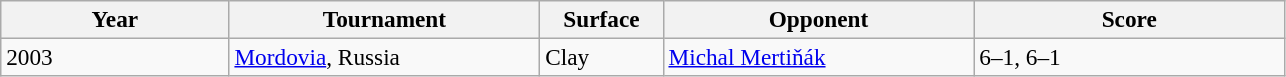<table class="sortable wikitable" style=font-size:97%>
<tr>
<th width=145>Year</th>
<th width=200>Tournament</th>
<th width=75>Surface</th>
<th width=200>Opponent</th>
<th width=200>Score</th>
</tr>
<tr>
<td>2003</td>
<td><a href='#'>Mordovia</a>, Russia</td>
<td>Clay</td>
<td> <a href='#'>Michal Mertiňák</a></td>
<td>6–1, 6–1</td>
</tr>
</table>
